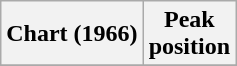<table class="wikitable sortable plainrowheaders" style="text-align:center">
<tr>
<th scope="col">Chart (1966)</th>
<th scope="col">Peak<br>position</th>
</tr>
<tr>
</tr>
</table>
